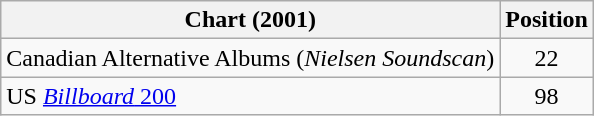<table class="wikitable" border="1">
<tr>
<th>Chart (2001)</th>
<th>Position</th>
</tr>
<tr>
<td>Canadian Alternative Albums (<em>Nielsen Soundscan</em>)</td>
<td align="center">22</td>
</tr>
<tr>
<td>US <a href='#'><em>Billboard</em> 200</a></td>
<td align="center">98</td>
</tr>
</table>
